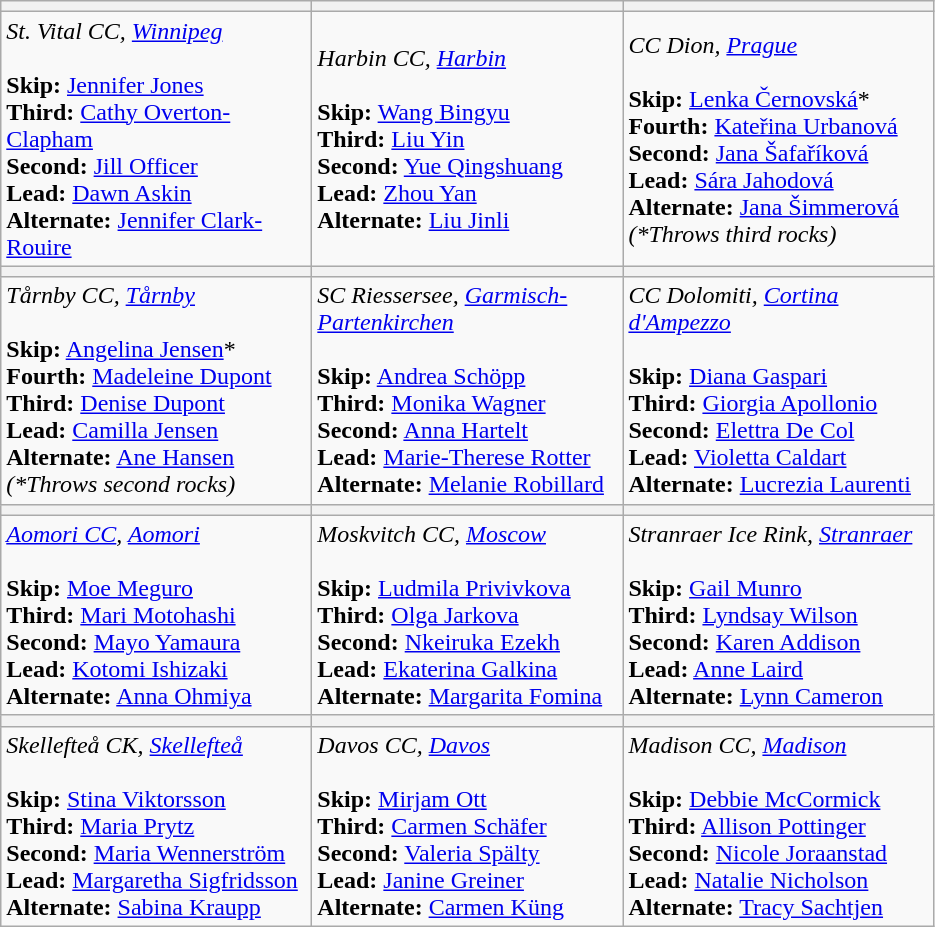<table class="wikitable">
<tr>
<th bgcolor="#efefef" width="200"></th>
<th bgcolor="#efefef" width="200"></th>
<th bgcolor="#efefef" width="200"></th>
</tr>
<tr>
<td align=left><em>St. Vital CC, <a href='#'>Winnipeg</a></em> <br><br><strong>Skip:</strong> <a href='#'>Jennifer Jones</a> <br>
<strong>Third:</strong> <a href='#'>Cathy Overton-Clapham</a> <br>
<strong>Second:</strong> <a href='#'>Jill Officer</a> <br>
<strong>Lead:</strong> <a href='#'>Dawn Askin</a> <br>
<strong>Alternate:</strong> <a href='#'>Jennifer Clark-Rouire</a></td>
<td><em>Harbin CC, <a href='#'>Harbin</a></em> <br><br><strong>Skip:</strong> <a href='#'>Wang Bingyu</a> <br>
<strong>Third:</strong> <a href='#'>Liu Yin</a> <br>
<strong>Second:</strong> <a href='#'>Yue Qingshuang</a> <br>
<strong>Lead:</strong> <a href='#'>Zhou Yan</a> <br>
<strong>Alternate:</strong> <a href='#'>Liu Jinli</a> <br></td>
<td><em>CC Dion, <a href='#'>Prague</a></em> <br><br><strong>Skip:</strong> <a href='#'>Lenka Černovská</a>* <br>
<strong>Fourth:</strong> <a href='#'>Kateřina Urbanová</a> <br>
<strong>Second:</strong> <a href='#'>Jana Šafaříková</a> <br>
<strong>Lead:</strong> <a href='#'>Sára Jahodová</a> <br>
<strong>Alternate:</strong> <a href='#'>Jana Šimmerová</a> <br>
<em>(*Throws third rocks)</em></td>
</tr>
<tr>
<th bgcolor="#efefef" width="200"></th>
<th bgcolor="#efefef" width="200"></th>
<th bgcolor="#efefef" width="200"></th>
</tr>
<tr>
<td><em>Tårnby CC, <a href='#'>Tårnby</a></em> <br><br><strong>Skip:</strong> <a href='#'>Angelina Jensen</a>* <br>
<strong>Fourth:</strong> <a href='#'>Madeleine Dupont</a> <br>
<strong>Third:</strong> <a href='#'>Denise Dupont</a> <br>
<strong>Lead:</strong> <a href='#'>Camilla Jensen</a> <br>
<strong>Alternate:</strong> <a href='#'>Ane Hansen</a> <br>
<em>(*Throws second rocks)</em></td>
<td><em>SC Riessersee, <a href='#'>Garmisch-Partenkirchen</a></em> <br><br><strong>Skip:</strong> <a href='#'>Andrea Schöpp</a> <br>
<strong>Third:</strong> <a href='#'>Monika Wagner</a> <br>
<strong>Second:</strong> <a href='#'>Anna Hartelt</a> <br>
<strong>Lead:</strong> <a href='#'>Marie-Therese Rotter</a> <br>
<strong>Alternate:</strong> <a href='#'>Melanie Robillard</a></td>
<td><em>CC Dolomiti, <a href='#'>Cortina d'Ampezzo</a></em> <br><br><strong>Skip:</strong> <a href='#'>Diana Gaspari</a> <br>
<strong>Third:</strong> <a href='#'>Giorgia Apollonio</a> <br>
<strong>Second:</strong> <a href='#'>Elettra De Col</a> <br>
<strong>Lead:</strong> <a href='#'>Violetta Caldart</a> <br>
<strong>Alternate:</strong> <a href='#'>Lucrezia Laurenti</a></td>
</tr>
<tr>
<th bgcolor="#efefef" width="200"></th>
<th bgcolor="#efefef" width="200"></th>
<th bgcolor="#efefef" width="200"></th>
</tr>
<tr>
<td><em><a href='#'>Aomori CC</a>, <a href='#'>Aomori</a></em> <br><br><strong>Skip:</strong> <a href='#'>Moe Meguro</a> <br>
<strong>Third:</strong> <a href='#'>Mari Motohashi</a> <br>
<strong>Second:</strong> <a href='#'>Mayo Yamaura</a> <br>
<strong>Lead:</strong> <a href='#'>Kotomi Ishizaki</a> <br>
<strong>Alternate:</strong> <a href='#'>Anna Ohmiya</a></td>
<td><em>Moskvitch CC, <a href='#'>Moscow</a></em><br><br><strong>Skip:</strong> <a href='#'>Ludmila Privivkova</a> <br>
<strong>Third:</strong> <a href='#'>Olga Jarkova</a> <br>
<strong>Second:</strong> <a href='#'>Nkeiruka Ezekh</a> <br>
<strong>Lead:</strong> <a href='#'>Ekaterina Galkina</a> <br>
<strong>Alternate:</strong> <a href='#'>Margarita Fomina</a></td>
<td><em>Stranraer Ice Rink, <a href='#'>Stranraer</a></em> <br><br><strong>Skip:</strong> <a href='#'>Gail Munro</a> <br>
<strong>Third:</strong> <a href='#'>Lyndsay Wilson</a> <br>
<strong>Second:</strong> <a href='#'>Karen Addison</a> <br>
<strong>Lead:</strong> <a href='#'>Anne Laird</a> <br>
<strong>Alternate:</strong> <a href='#'>Lynn Cameron</a></td>
</tr>
<tr>
<th bgcolor="#efefef" width="200"></th>
<th bgcolor="#efefef" width="200"></th>
<th bgcolor="#efefef" width="200"></th>
</tr>
<tr>
<td><em>Skellefteå CK, <a href='#'>Skellefteå</a></em> <br><br><strong>Skip:</strong> <a href='#'>Stina Viktorsson</a> <br>
<strong>Third:</strong> <a href='#'>Maria Prytz</a> <br>
<strong>Second:</strong> <a href='#'>Maria Wennerström</a> <br>
<strong>Lead:</strong> <a href='#'>Margaretha Sigfridsson</a>  <br>
<strong>Alternate:</strong> <a href='#'>Sabina Kraupp</a></td>
<td><em>Davos CC, <a href='#'>Davos</a></em><br><br><strong>Skip:</strong> <a href='#'>Mirjam Ott</a> <br>
<strong>Third:</strong> <a href='#'>Carmen Schäfer</a> <br>
<strong>Second:</strong> <a href='#'>Valeria Spälty</a> <br>
<strong>Lead:</strong> <a href='#'>Janine Greiner</a> <br>
<strong>Alternate:</strong> <a href='#'>Carmen Küng</a></td>
<td><em>Madison CC, <a href='#'>Madison</a></em> <br><br><strong>Skip:</strong> <a href='#'>Debbie McCormick</a> <br>
<strong>Third:</strong> <a href='#'>Allison Pottinger</a> <br>
<strong>Second:</strong> <a href='#'>Nicole Joraanstad</a> <br>
<strong>Lead:</strong> <a href='#'>Natalie Nicholson</a> <br>
<strong>Alternate:</strong> <a href='#'>Tracy Sachtjen</a></td>
</tr>
</table>
